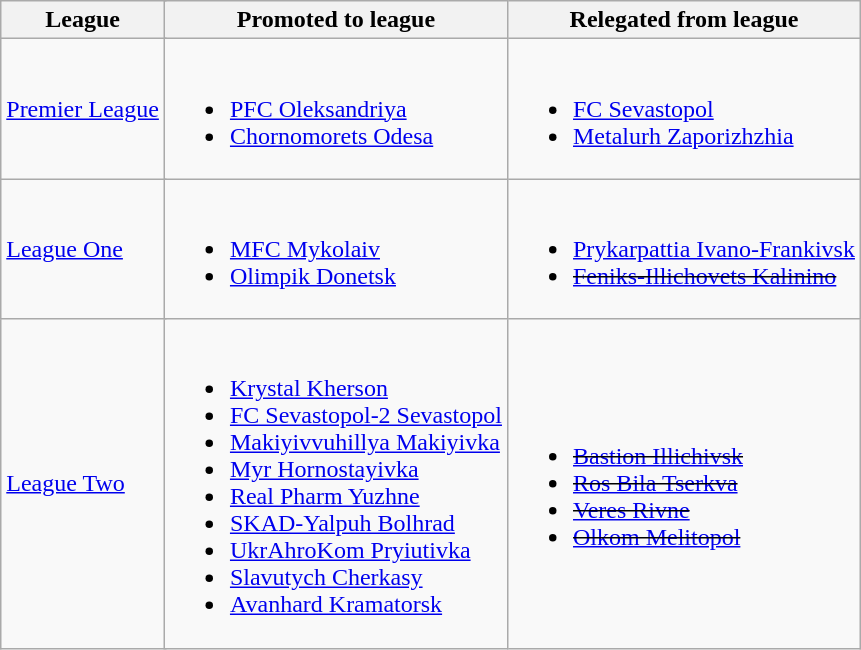<table class="wikitable">
<tr>
<th colspan=2>League</th>
<th>Promoted to league</th>
<th>Relegated from league</th>
</tr>
<tr>
<td colspan=2><a href='#'>Premier League</a></td>
<td><br><ul><li><a href='#'>PFC Oleksandriya</a></li><li><a href='#'>Chornomorets Odesa</a></li></ul></td>
<td><br><ul><li><a href='#'>FC Sevastopol</a></li><li><a href='#'>Metalurh Zaporizhzhia</a></li></ul></td>
</tr>
<tr>
<td colspan=2><a href='#'>League One</a></td>
<td><br><ul><li><a href='#'>MFC Mykolaiv</a></li><li><a href='#'>Olimpik Donetsk</a></li></ul></td>
<td><br><ul><li><a href='#'>Prykarpattia Ivano-Frankivsk</a></li><li><del><a href='#'>Feniks-Illichovets Kalinino</a></del></li></ul></td>
</tr>
<tr>
<td colspan=2><a href='#'>League Two</a></td>
<td><br><ul><li><a href='#'>Krystal Kherson</a></li><li><a href='#'>FC Sevastopol-2 Sevastopol</a></li><li><a href='#'>Makiyivvuhillya Makiyivka</a></li><li><a href='#'>Myr Hornostayivka</a></li><li><a href='#'>Real Pharm Yuzhne</a></li><li><a href='#'>SKAD-Yalpuh Bolhrad</a></li><li><a href='#'>UkrAhroKom Pryiutivka</a></li><li><a href='#'>Slavutych Cherkasy</a></li><li><a href='#'>Avanhard Kramatorsk</a></li></ul></td>
<td><br><ul><li><del><a href='#'>Bastion Illichivsk</a></del></li><li><del><a href='#'>Ros Bila Tserkva</a></del></li><li><del><a href='#'>Veres Rivne</a></del></li><li><del><a href='#'>Olkom Melitopol</a></del></li></ul></td>
</tr>
</table>
